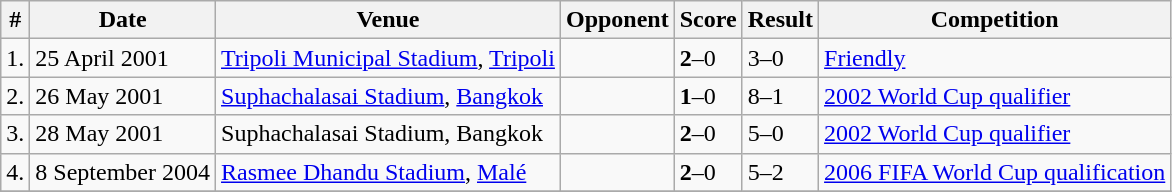<table class="wikitable">
<tr>
<th>#</th>
<th>Date</th>
<th>Venue</th>
<th>Opponent</th>
<th>Score</th>
<th>Result</th>
<th>Competition</th>
</tr>
<tr>
<td>1.</td>
<td>25 April 2001</td>
<td><a href='#'>Tripoli Municipal Stadium</a>, <a href='#'>Tripoli</a></td>
<td></td>
<td><strong>2</strong>–0</td>
<td>3–0</td>
<td><a href='#'>Friendly</a></td>
</tr>
<tr>
<td>2.</td>
<td>26 May 2001</td>
<td><a href='#'>Suphachalasai Stadium</a>, <a href='#'>Bangkok</a></td>
<td></td>
<td><strong>1</strong>–0</td>
<td>8–1</td>
<td><a href='#'>2002 World Cup qualifier</a></td>
</tr>
<tr>
<td>3.</td>
<td>28 May 2001</td>
<td>Suphachalasai Stadium, Bangkok</td>
<td></td>
<td><strong>2</strong>–0</td>
<td>5–0</td>
<td><a href='#'>2002 World Cup qualifier</a></td>
</tr>
<tr>
<td>4.</td>
<td>8 September 2004</td>
<td><a href='#'>Rasmee Dhandu Stadium</a>, <a href='#'>Malé</a></td>
<td></td>
<td><strong>2</strong>–0</td>
<td>5–2</td>
<td><a href='#'>2006 FIFA World Cup qualification</a></td>
</tr>
<tr>
</tr>
</table>
